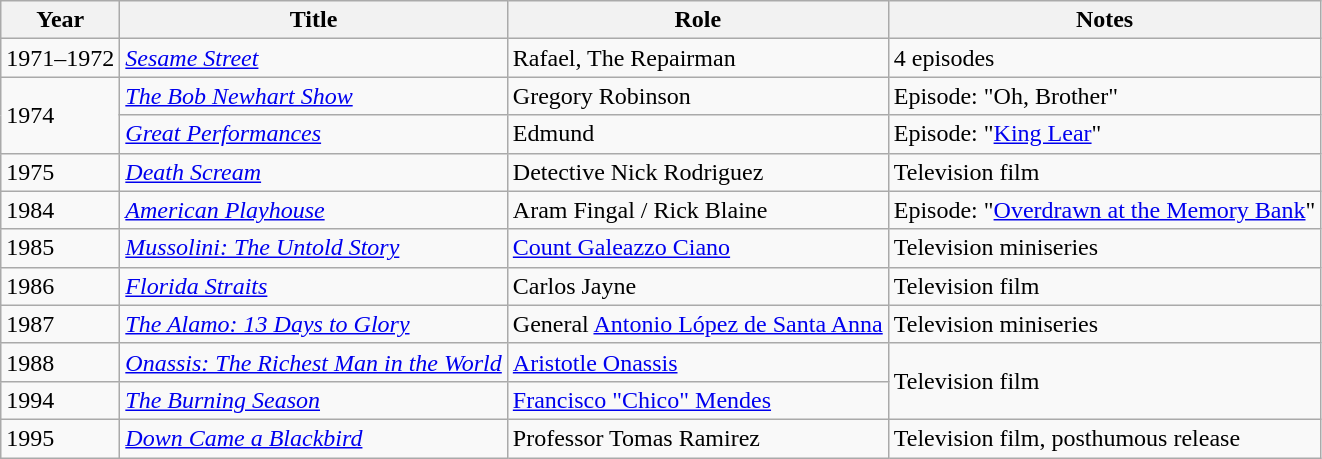<table class = "wikitable">
<tr>
<th>Year</th>
<th>Title</th>
<th>Role</th>
<th>Notes</th>
</tr>
<tr>
<td>1971–1972</td>
<td><em><a href='#'>Sesame Street</a></em></td>
<td>Rafael, The Repairman</td>
<td>4 episodes</td>
</tr>
<tr>
<td rowspan=2>1974</td>
<td><em><a href='#'>The Bob Newhart Show</a></em></td>
<td>Gregory Robinson</td>
<td>Episode: "Oh, Brother"</td>
</tr>
<tr>
<td><em><a href='#'>Great Performances</a></em></td>
<td>Edmund</td>
<td>Episode: "<a href='#'>King Lear</a>"</td>
</tr>
<tr>
<td>1975</td>
<td><em><a href='#'>Death Scream</a></em></td>
<td>Detective Nick Rodriguez</td>
<td>Television film</td>
</tr>
<tr>
<td>1984</td>
<td><em><a href='#'>American Playhouse</a></em></td>
<td>Aram Fingal / Rick Blaine</td>
<td>Episode: "<a href='#'>Overdrawn at the Memory Bank</a>"</td>
</tr>
<tr>
<td>1985</td>
<td><em><a href='#'>Mussolini: The Untold Story</a></em></td>
<td><a href='#'>Count Galeazzo Ciano</a></td>
<td>Television miniseries</td>
</tr>
<tr>
<td>1986</td>
<td><em><a href='#'>Florida Straits</a></em></td>
<td>Carlos Jayne</td>
<td>Television film</td>
</tr>
<tr>
<td>1987</td>
<td><em><a href='#'>The Alamo: 13 Days to Glory</a></em></td>
<td>General <a href='#'>Antonio López de Santa Anna</a></td>
<td>Television miniseries</td>
</tr>
<tr>
<td>1988</td>
<td><em><a href='#'>Onassis: The Richest Man in the World</a></em></td>
<td><a href='#'>Aristotle Onassis</a></td>
<td rowspan="2">Television film</td>
</tr>
<tr>
<td>1994</td>
<td><em><a href='#'>The Burning Season</a></em></td>
<td><a href='#'>Francisco "Chico" Mendes</a></td>
</tr>
<tr>
<td>1995</td>
<td><em><a href='#'>Down Came a Blackbird</a></em></td>
<td>Professor Tomas Ramirez</td>
<td>Television film, posthumous release</td>
</tr>
</table>
